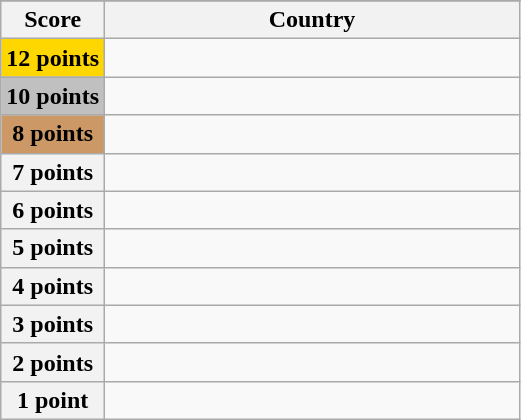<table class="wikitable">
<tr>
</tr>
<tr>
<th scope="col" width="20%">Score</th>
<th scope="col">Country</th>
</tr>
<tr>
<th scope="row" style="background:gold">12 points</th>
<td></td>
</tr>
<tr>
<th scope="row" style="background:silver">10 points</th>
<td></td>
</tr>
<tr>
<th scope="row" style="background:#CC9966">8 points</th>
<td></td>
</tr>
<tr>
<th scope="row">7 points</th>
<td></td>
</tr>
<tr>
<th scope="row">6 points</th>
<td></td>
</tr>
<tr>
<th scope="row">5 points</th>
<td></td>
</tr>
<tr>
<th scope="row">4 points</th>
<td></td>
</tr>
<tr>
<th scope="row">3 points</th>
<td></td>
</tr>
<tr>
<th scope="row">2 points</th>
<td></td>
</tr>
<tr>
<th scope="row">1 point</th>
<td></td>
</tr>
</table>
